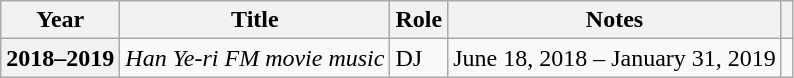<table class="wikitable plainrowheaders">
<tr>
<th scope="col">Year</th>
<th scope="col">Title</th>
<th scope="col">Role</th>
<th scope="col">Notes</th>
<th scope="col" class="unsortable"></th>
</tr>
<tr>
<th scope="row">2018–2019</th>
<td><em>Han Ye-ri  FM movie music</em></td>
<td>DJ</td>
<td>June 18, 2018 – January 31, 2019</td>
<td style="text-align:center"></td>
</tr>
</table>
